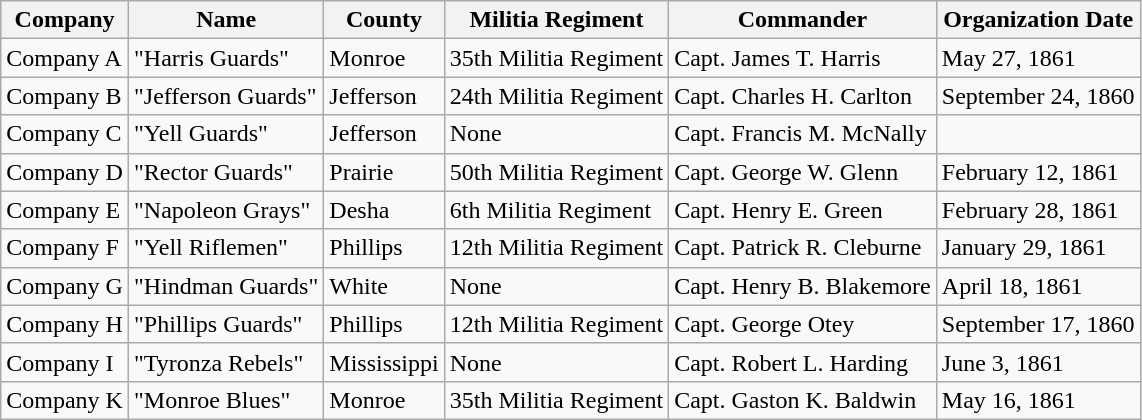<table class="wikitable">
<tr>
<th>Company</th>
<th>Name</th>
<th>County</th>
<th>Militia Regiment</th>
<th>Commander</th>
<th>Organization Date</th>
</tr>
<tr>
<td>Company A</td>
<td>"Harris Guards"</td>
<td>Monroe</td>
<td>35th Militia Regiment</td>
<td>Capt. James T. Harris</td>
<td>May 27, 1861</td>
</tr>
<tr>
<td>Company B</td>
<td>"Jefferson Guards"</td>
<td>Jefferson</td>
<td>24th Militia Regiment</td>
<td>Capt. Charles H. Carlton</td>
<td>September 24, 1860</td>
</tr>
<tr>
<td>Company C</td>
<td>"Yell Guards"</td>
<td>Jefferson</td>
<td>None</td>
<td>Capt. Francis M. McNally</td>
<td></td>
</tr>
<tr>
<td>Company D</td>
<td>"Rector Guards"</td>
<td>Prairie</td>
<td>50th Militia Regiment</td>
<td>Capt. George W. Glenn</td>
<td>February 12, 1861</td>
</tr>
<tr>
<td>Company E</td>
<td>"Napoleon Grays"</td>
<td>Desha</td>
<td>6th Militia Regiment</td>
<td>Capt. Henry E. Green</td>
<td>February 28, 1861</td>
</tr>
<tr>
<td>Company F</td>
<td>"Yell Riflemen"</td>
<td>Phillips</td>
<td>12th Militia Regiment</td>
<td>Capt. Patrick R. Cleburne</td>
<td>January 29, 1861</td>
</tr>
<tr>
<td>Company G</td>
<td>"Hindman Guards"</td>
<td>White</td>
<td>None</td>
<td>Capt. Henry B. Blakemore</td>
<td>April 18, 1861</td>
</tr>
<tr>
<td>Company H</td>
<td>"Phillips Guards"</td>
<td>Phillips</td>
<td>12th Militia Regiment</td>
<td>Capt. George Otey</td>
<td>September 17, 1860</td>
</tr>
<tr>
<td>Company I</td>
<td>"Tyronza Rebels"</td>
<td>Mississippi</td>
<td>None</td>
<td>Capt. Robert L. Harding</td>
<td>June 3, 1861</td>
</tr>
<tr>
<td>Company K</td>
<td>"Monroe Blues"</td>
<td>Monroe</td>
<td>35th Militia Regiment</td>
<td>Capt. Gaston K. Baldwin</td>
<td>May 16, 1861</td>
</tr>
</table>
